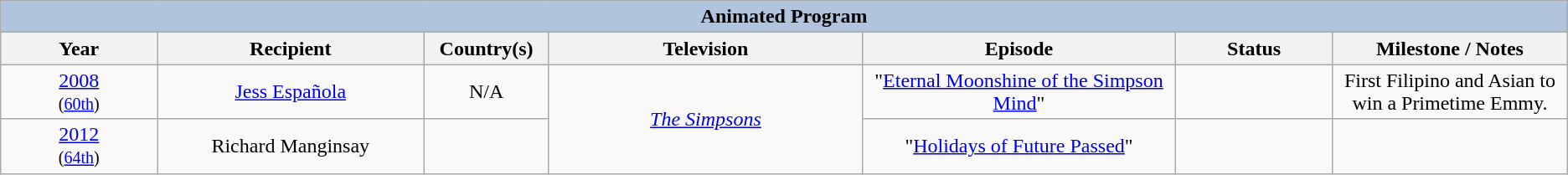<table class="wikitable" style="text-align: center">
<tr>
<th colspan="7" style="background:#B0C4DE;">Animated Program</th>
</tr>
<tr>
<th width="10%">Year</th>
<th width="17%">Recipient</th>
<th width="8%">Country(s)</th>
<th width="20%">Television</th>
<th width="20%">Episode</th>
<th width="10%">Status</th>
<th width="15%">Milestone / Notes</th>
</tr>
<tr>
<td><a href='#'>2008</a><br><small>(<a href='#'>60th</a>)</small></td>
<td><a href='#'>Jess Española</a></td>
<td>N/A</td>
<td rowspan="2"><em><a href='#'>The Simpsons</a></em></td>
<td>"<a href='#'>Eternal Moonshine of the Simpson Mind</a>"</td>
<td></td>
<td>First Filipino and Asian to win a Primetime Emmy.</td>
</tr>
<tr>
<td><a href='#'>2012</a><br><small>(<a href='#'>64th</a>)</small></td>
<td>Richard Manginsay</td>
<td></td>
<td>"<a href='#'>Holidays of Future Passed</a>"</td>
<td></td>
<td></td>
</tr>
</table>
